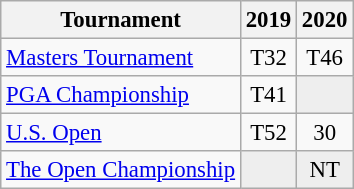<table class="wikitable" style="font-size:95%;text-align:center;">
<tr>
<th>Tournament</th>
<th>2019</th>
<th>2020</th>
</tr>
<tr>
<td align=left><a href='#'>Masters Tournament</a></td>
<td>T32</td>
<td>T46</td>
</tr>
<tr>
<td align=left><a href='#'>PGA Championship</a></td>
<td>T41</td>
<td style="background:#eeeeee;"></td>
</tr>
<tr>
<td align=left><a href='#'>U.S. Open</a></td>
<td>T52</td>
<td>30</td>
</tr>
<tr>
<td align=left><a href='#'>The Open Championship</a></td>
<td style="background:#eeeeee;"></td>
<td style="background:#eeeeee;">NT</td>
</tr>
</table>
